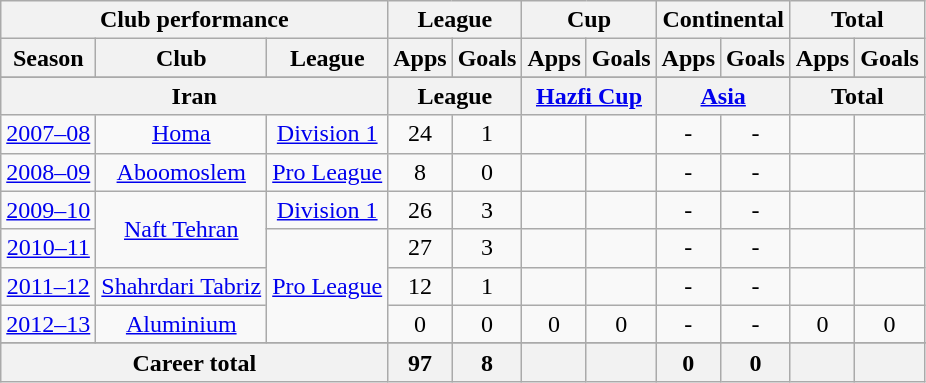<table class="wikitable" style="text-align:center">
<tr>
<th colspan=3>Club performance</th>
<th colspan=2>League</th>
<th colspan=2>Cup</th>
<th colspan=2>Continental</th>
<th colspan=2>Total</th>
</tr>
<tr>
<th>Season</th>
<th>Club</th>
<th>League</th>
<th>Apps</th>
<th>Goals</th>
<th>Apps</th>
<th>Goals</th>
<th>Apps</th>
<th>Goals</th>
<th>Apps</th>
<th>Goals</th>
</tr>
<tr>
</tr>
<tr>
<th colspan=3>Iran</th>
<th colspan=2>League</th>
<th colspan=2><a href='#'>Hazfi Cup</a></th>
<th colspan=2><a href='#'>Asia</a></th>
<th colspan=2>Total</th>
</tr>
<tr>
<td><a href='#'>2007–08</a></td>
<td rowspan="1"><a href='#'>Homa</a></td>
<td rowspan="1"><a href='#'>Division 1</a></td>
<td>24</td>
<td>1</td>
<td></td>
<td></td>
<td>-</td>
<td>-</td>
<td></td>
<td></td>
</tr>
<tr>
<td><a href='#'>2008–09</a></td>
<td rowspan="1"><a href='#'>Aboomoslem</a></td>
<td rowspan="1"><a href='#'>Pro League</a></td>
<td>8</td>
<td>0</td>
<td></td>
<td></td>
<td>-</td>
<td>-</td>
<td></td>
<td></td>
</tr>
<tr>
<td><a href='#'>2009–10</a></td>
<td rowspan="2"><a href='#'>Naft Tehran</a></td>
<td rowspan="1"><a href='#'>Division 1</a></td>
<td>26</td>
<td>3</td>
<td></td>
<td></td>
<td>-</td>
<td>-</td>
<td></td>
<td></td>
</tr>
<tr>
<td><a href='#'>2010–11</a></td>
<td rowspan="3"><a href='#'>Pro League</a></td>
<td>27</td>
<td>3</td>
<td></td>
<td></td>
<td>-</td>
<td>-</td>
<td></td>
<td></td>
</tr>
<tr>
<td><a href='#'>2011–12</a></td>
<td><a href='#'>Shahrdari Tabriz</a></td>
<td>12</td>
<td>1</td>
<td></td>
<td></td>
<td>-</td>
<td>-</td>
<td></td>
<td></td>
</tr>
<tr>
<td><a href='#'>2012–13</a></td>
<td><a href='#'>Aluminium</a></td>
<td>0</td>
<td>0</td>
<td>0</td>
<td>0</td>
<td>-</td>
<td>-</td>
<td>0</td>
<td>0</td>
</tr>
<tr>
</tr>
<tr>
<th colspan=3>Career total</th>
<th>97</th>
<th>8</th>
<th></th>
<th></th>
<th>0</th>
<th>0</th>
<th></th>
<th></th>
</tr>
</table>
